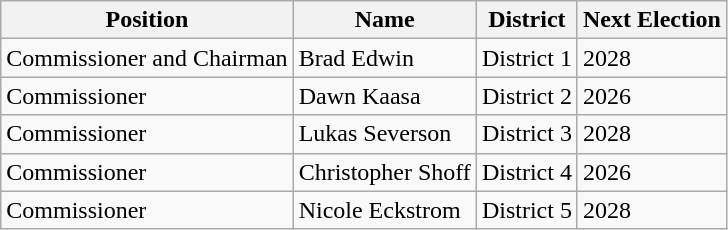<table class="wikitable">
<tr>
<th>Position</th>
<th>Name</th>
<th>District</th>
<th>Next Election</th>
</tr>
<tr>
<td>Commissioner and Chairman</td>
<td>Brad Edwin</td>
<td>District 1</td>
<td>2028</td>
</tr>
<tr>
<td>Commissioner</td>
<td>Dawn Kaasa</td>
<td>District 2</td>
<td>2026</td>
</tr>
<tr>
<td>Commissioner</td>
<td>Lukas Severson</td>
<td>District 3</td>
<td>2028</td>
</tr>
<tr>
<td>Commissioner</td>
<td>Christopher Shoff</td>
<td>District 4</td>
<td>2026</td>
</tr>
<tr>
<td>Commissioner</td>
<td>Nicole Eckstrom</td>
<td>District 5</td>
<td>2028</td>
</tr>
</table>
